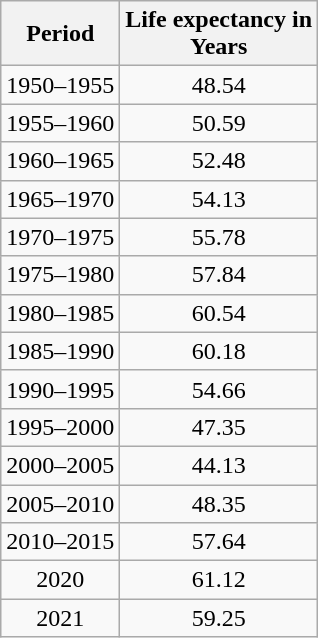<table class="wikitable" style="text-align:center">
<tr>
<th>Period</th>
<th>Life expectancy in<br>Years</th>
</tr>
<tr>
<td>1950–1955</td>
<td>48.54</td>
</tr>
<tr>
<td>1955–1960</td>
<td> 50.59</td>
</tr>
<tr>
<td>1960–1965</td>
<td> 52.48</td>
</tr>
<tr>
<td>1965–1970</td>
<td> 54.13</td>
</tr>
<tr>
<td>1970–1975</td>
<td> 55.78</td>
</tr>
<tr>
<td>1975–1980</td>
<td> 57.84</td>
</tr>
<tr>
<td>1980–1985</td>
<td> 60.54</td>
</tr>
<tr>
<td>1985–1990</td>
<td> 60.18</td>
</tr>
<tr>
<td>1990–1995</td>
<td> 54.66</td>
</tr>
<tr>
<td>1995–2000</td>
<td> 47.35</td>
</tr>
<tr>
<td>2000–2005</td>
<td> 44.13</td>
</tr>
<tr>
<td>2005–2010</td>
<td> 48.35</td>
</tr>
<tr>
<td>2010–2015</td>
<td> 57.64</td>
</tr>
<tr>
<td>2020</td>
<td> 61.12</td>
</tr>
<tr>
<td>2021</td>
<td> 59.25</td>
</tr>
</table>
